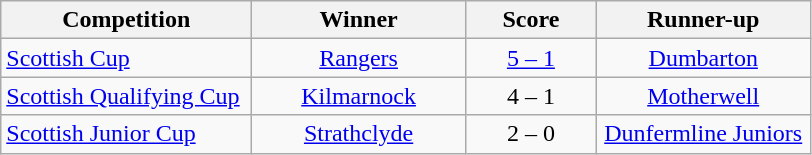<table class="wikitable" style="text-align: center;">
<tr>
<th width=160>Competition</th>
<th width=135>Winner</th>
<th width=80>Score</th>
<th width=135>Runner-up</th>
</tr>
<tr>
<td align=left><a href='#'>Scottish Cup</a></td>
<td><a href='#'>Rangers</a></td>
<td><a href='#'>5 – 1</a></td>
<td><a href='#'>Dumbarton</a></td>
</tr>
<tr>
<td align=left><a href='#'>Scottish Qualifying Cup</a></td>
<td><a href='#'>Kilmarnock</a></td>
<td>4 – 1</td>
<td><a href='#'>Motherwell</a></td>
</tr>
<tr>
<td align=left><a href='#'>Scottish Junior Cup</a></td>
<td><a href='#'>Strathclyde</a></td>
<td>2 – 0</td>
<td><a href='#'>Dunfermline Juniors</a></td>
</tr>
</table>
